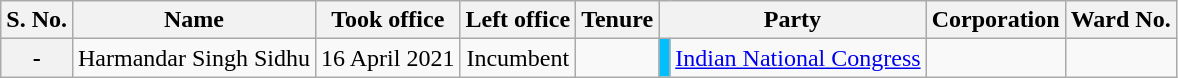<table class="wikitable" style="text-align:center">
<tr>
<th>S. No.</th>
<th>Name</th>
<th>Took office</th>
<th>Left office</th>
<th>Tenure</th>
<th colspan=2>Party</th>
<th>Corporation</th>
<th>Ward No.</th>
</tr>
<tr>
<th>-</th>
<td>Harmandar Singh Sidhu</td>
<td>16 April 2021</td>
<td>Incumbent</td>
<td></td>
<td bgcolor=#00BFFF></td>
<td><a href='#'>Indian National Congress</a></td>
<td></td>
<td></td>
</tr>
</table>
